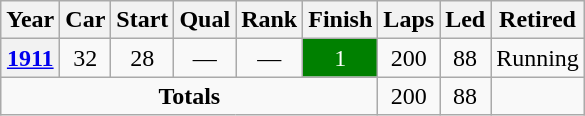<table class="wikitable" style="text-align:center">
<tr>
<th>Year</th>
<th>Car</th>
<th>Start</th>
<th>Qual</th>
<th>Rank</th>
<th>Finish</th>
<th>Laps</th>
<th>Led</th>
<th>Retired</th>
</tr>
<tr>
<th><a href='#'>1911</a></th>
<td>32</td>
<td>28</td>
<td>—</td>
<td>—</td>
<td style="background:green;color:white">1</td>
<td>200</td>
<td>88</td>
<td>Running</td>
</tr>
<tr>
<td colspan=6><strong>Totals</strong></td>
<td>200</td>
<td>88</td>
<td></td>
</tr>
</table>
